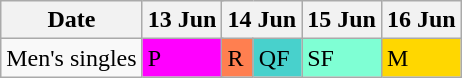<table class="wikitable olympic-schedule Badminton">
<tr>
<th>Date</th>
<th colspan="2">13 Jun</th>
<th colspan="2">14 Jun</th>
<th>15 Jun</th>
<th>16 Jun</th>
</tr>
<tr>
<td class="event">Men's singles</td>
<td colspan="2" bgcolor="#FF00FF" class="prelims">P</td>
<td bgcolor="#FF7F50" class="roundof16">R</td>
<td bgcolor="#48D1CC" class="quarterfinals">QF</td>
<td bgcolor="#7FFFD4" class="semifinals">SF</td>
<td bgcolor="gold" class="finals">M</td>
</tr>
</table>
